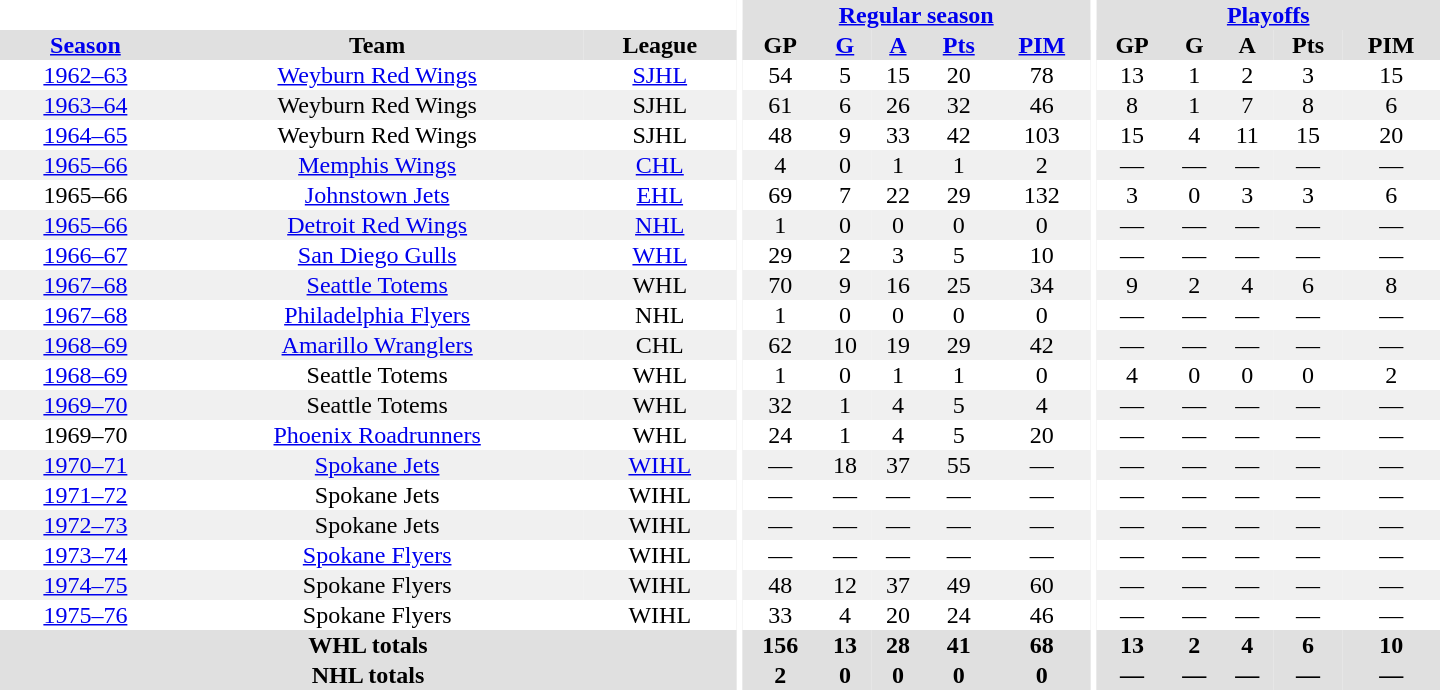<table border="0" cellpadding="1" cellspacing="0" style="text-align:center; width:60em">
<tr bgcolor="#e0e0e0">
<th colspan="3" bgcolor="#ffffff"></th>
<th rowspan="100" bgcolor="#ffffff"></th>
<th colspan="5"><a href='#'>Regular season</a></th>
<th rowspan="100" bgcolor="#ffffff"></th>
<th colspan="5"><a href='#'>Playoffs</a></th>
</tr>
<tr bgcolor="#e0e0e0">
<th><a href='#'>Season</a></th>
<th>Team</th>
<th>League</th>
<th>GP</th>
<th><a href='#'>G</a></th>
<th><a href='#'>A</a></th>
<th><a href='#'>Pts</a></th>
<th><a href='#'>PIM</a></th>
<th>GP</th>
<th>G</th>
<th>A</th>
<th>Pts</th>
<th>PIM</th>
</tr>
<tr>
<td><a href='#'>1962–63</a></td>
<td><a href='#'>Weyburn Red Wings</a></td>
<td><a href='#'>SJHL</a></td>
<td>54</td>
<td>5</td>
<td>15</td>
<td>20</td>
<td>78</td>
<td>13</td>
<td>1</td>
<td>2</td>
<td>3</td>
<td>15</td>
</tr>
<tr bgcolor="#f0f0f0">
<td><a href='#'>1963–64</a></td>
<td>Weyburn Red Wings</td>
<td>SJHL</td>
<td>61</td>
<td>6</td>
<td>26</td>
<td>32</td>
<td>46</td>
<td>8</td>
<td>1</td>
<td>7</td>
<td>8</td>
<td>6</td>
</tr>
<tr>
<td><a href='#'>1964–65</a></td>
<td>Weyburn Red Wings</td>
<td>SJHL</td>
<td>48</td>
<td>9</td>
<td>33</td>
<td>42</td>
<td>103</td>
<td>15</td>
<td>4</td>
<td>11</td>
<td>15</td>
<td>20</td>
</tr>
<tr bgcolor="#f0f0f0">
<td><a href='#'>1965–66</a></td>
<td><a href='#'>Memphis Wings</a></td>
<td><a href='#'>CHL</a></td>
<td>4</td>
<td>0</td>
<td>1</td>
<td>1</td>
<td>2</td>
<td>—</td>
<td>—</td>
<td>—</td>
<td>—</td>
<td>—</td>
</tr>
<tr>
<td>1965–66</td>
<td><a href='#'>Johnstown Jets</a></td>
<td><a href='#'>EHL</a></td>
<td>69</td>
<td>7</td>
<td>22</td>
<td>29</td>
<td>132</td>
<td>3</td>
<td>0</td>
<td>3</td>
<td>3</td>
<td>6</td>
</tr>
<tr bgcolor="#f0f0f0">
<td><a href='#'>1965–66</a></td>
<td><a href='#'>Detroit Red Wings</a></td>
<td><a href='#'>NHL</a></td>
<td>1</td>
<td>0</td>
<td>0</td>
<td>0</td>
<td>0</td>
<td>—</td>
<td>—</td>
<td>—</td>
<td>—</td>
<td>—</td>
</tr>
<tr>
<td><a href='#'>1966–67</a></td>
<td><a href='#'>San Diego Gulls</a></td>
<td><a href='#'>WHL</a></td>
<td>29</td>
<td>2</td>
<td>3</td>
<td>5</td>
<td>10</td>
<td>—</td>
<td>—</td>
<td>—</td>
<td>—</td>
<td>—</td>
</tr>
<tr bgcolor="#f0f0f0">
<td><a href='#'>1967–68</a></td>
<td><a href='#'>Seattle Totems</a></td>
<td>WHL</td>
<td>70</td>
<td>9</td>
<td>16</td>
<td>25</td>
<td>34</td>
<td>9</td>
<td>2</td>
<td>4</td>
<td>6</td>
<td>8</td>
</tr>
<tr>
<td><a href='#'>1967–68</a></td>
<td><a href='#'>Philadelphia Flyers</a></td>
<td>NHL</td>
<td>1</td>
<td>0</td>
<td>0</td>
<td>0</td>
<td>0</td>
<td>—</td>
<td>—</td>
<td>—</td>
<td>—</td>
<td>—</td>
</tr>
<tr bgcolor="#f0f0f0">
<td><a href='#'>1968–69</a></td>
<td><a href='#'>Amarillo Wranglers</a></td>
<td>CHL</td>
<td>62</td>
<td>10</td>
<td>19</td>
<td>29</td>
<td>42</td>
<td>—</td>
<td>—</td>
<td>—</td>
<td>—</td>
<td>—</td>
</tr>
<tr>
<td><a href='#'>1968–69</a></td>
<td>Seattle Totems</td>
<td>WHL</td>
<td>1</td>
<td>0</td>
<td>1</td>
<td>1</td>
<td>0</td>
<td>4</td>
<td>0</td>
<td>0</td>
<td>0</td>
<td>2</td>
</tr>
<tr bgcolor="#f0f0f0">
<td><a href='#'>1969–70</a></td>
<td>Seattle Totems</td>
<td>WHL</td>
<td>32</td>
<td>1</td>
<td>4</td>
<td>5</td>
<td>4</td>
<td>—</td>
<td>—</td>
<td>—</td>
<td>—</td>
<td>—</td>
</tr>
<tr>
<td>1969–70</td>
<td><a href='#'>Phoenix Roadrunners</a></td>
<td>WHL</td>
<td>24</td>
<td>1</td>
<td>4</td>
<td>5</td>
<td>20</td>
<td>—</td>
<td>—</td>
<td>—</td>
<td>—</td>
<td>—</td>
</tr>
<tr bgcolor="#f0f0f0">
<td><a href='#'>1970–71</a></td>
<td><a href='#'>Spokane Jets</a></td>
<td><a href='#'>WIHL</a></td>
<td>—</td>
<td>18</td>
<td>37</td>
<td>55</td>
<td>—</td>
<td>—</td>
<td>—</td>
<td>—</td>
<td>—</td>
<td>—</td>
</tr>
<tr>
<td><a href='#'>1971–72</a></td>
<td>Spokane Jets</td>
<td>WIHL</td>
<td>—</td>
<td>—</td>
<td>—</td>
<td>—</td>
<td>—</td>
<td>—</td>
<td>—</td>
<td>—</td>
<td>—</td>
<td>—</td>
</tr>
<tr bgcolor="#f0f0f0">
<td><a href='#'>1972–73</a></td>
<td>Spokane Jets</td>
<td>WIHL</td>
<td>—</td>
<td>—</td>
<td>—</td>
<td>—</td>
<td>—</td>
<td>—</td>
<td>—</td>
<td>—</td>
<td>—</td>
<td>—</td>
</tr>
<tr>
<td><a href='#'>1973–74</a></td>
<td><a href='#'>Spokane Flyers</a></td>
<td>WIHL</td>
<td>—</td>
<td>—</td>
<td>—</td>
<td>—</td>
<td>—</td>
<td>—</td>
<td>—</td>
<td>—</td>
<td>—</td>
<td>—</td>
</tr>
<tr bgcolor="#f0f0f0">
<td><a href='#'>1974–75</a></td>
<td>Spokane Flyers</td>
<td>WIHL</td>
<td>48</td>
<td>12</td>
<td>37</td>
<td>49</td>
<td>60</td>
<td>—</td>
<td>—</td>
<td>—</td>
<td>—</td>
<td>—</td>
</tr>
<tr>
<td><a href='#'>1975–76</a></td>
<td>Spokane Flyers</td>
<td>WIHL</td>
<td>33</td>
<td>4</td>
<td>20</td>
<td>24</td>
<td>46</td>
<td>—</td>
<td>—</td>
<td>—</td>
<td>—</td>
<td>—</td>
</tr>
<tr bgcolor="#e0e0e0">
<th colspan="3">WHL totals</th>
<th>156</th>
<th>13</th>
<th>28</th>
<th>41</th>
<th>68</th>
<th>13</th>
<th>2</th>
<th>4</th>
<th>6</th>
<th>10</th>
</tr>
<tr bgcolor="#e0e0e0">
<th colspan="3">NHL totals</th>
<th>2</th>
<th>0</th>
<th>0</th>
<th>0</th>
<th>0</th>
<th>—</th>
<th>—</th>
<th>—</th>
<th>—</th>
<th>—</th>
</tr>
</table>
